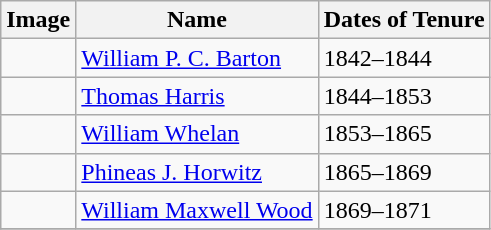<table class="wikitable">
<tr>
<th>Image</th>
<th>Name</th>
<th>Dates of Tenure</th>
</tr>
<tr>
<td></td>
<td><a href='#'>William P. C. Barton</a></td>
<td>1842–1844</td>
</tr>
<tr>
<td></td>
<td><a href='#'>Thomas Harris</a></td>
<td>1844–1853</td>
</tr>
<tr>
<td></td>
<td><a href='#'>William Whelan</a></td>
<td>1853–1865</td>
</tr>
<tr>
<td></td>
<td><a href='#'>Phineas J. Horwitz</a></td>
<td>1865–1869</td>
</tr>
<tr>
<td></td>
<td><a href='#'>William Maxwell Wood</a></td>
<td>1869–1871</td>
</tr>
<tr>
</tr>
</table>
